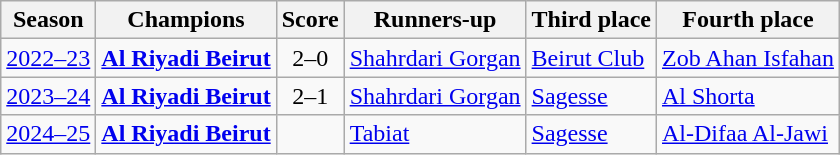<table class="wikitable">
<tr>
<th>Season</th>
<th>Champions</th>
<th>Score</th>
<th>Runners-up</th>
<th>Third place</th>
<th>Fourth place</th>
</tr>
<tr>
<td><a href='#'>2022–23</a></td>
<td><strong> <a href='#'>Al Riyadi Beirut</a></strong></td>
<td style="text-align:center">2–0</td>
<td> <a href='#'>Shahrdari Gorgan</a></td>
<td> <a href='#'>Beirut Club</a></td>
<td> <a href='#'>Zob Ahan Isfahan</a></td>
</tr>
<tr>
<td><a href='#'>2023–24</a></td>
<td><strong> <a href='#'>Al Riyadi Beirut</a></strong></td>
<td style="text-align:center">2–1</td>
<td> <a href='#'>Shahrdari Gorgan</a></td>
<td> <a href='#'>Sagesse</a></td>
<td> <a href='#'>Al Shorta</a></td>
</tr>
<tr>
<td><a href='#'>2024–25</a></td>
<td><strong> <a href='#'>Al Riyadi Beirut</a></strong></td>
<td style="text-align:center"></td>
<td> <a href='#'>Tabiat</a></td>
<td> <a href='#'>Sagesse</a></td>
<td> <a href='#'>Al-Difaa Al-Jawi</a></td>
</tr>
</table>
